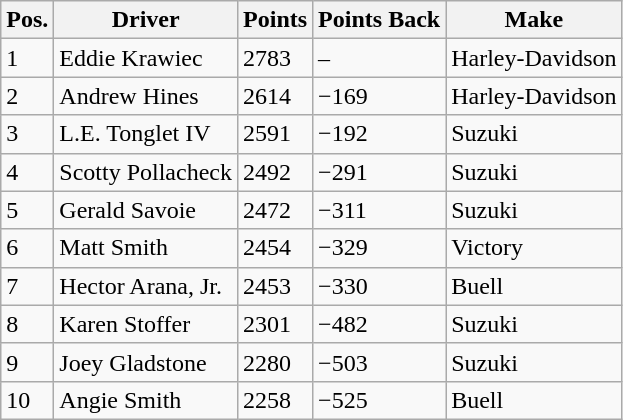<table class="wikitable">
<tr>
<th>Pos.</th>
<th>Driver</th>
<th>Points</th>
<th>Points Back</th>
<th>Make</th>
</tr>
<tr>
<td>1</td>
<td>Eddie Krawiec</td>
<td>2783</td>
<td>–</td>
<td>Harley-Davidson</td>
</tr>
<tr>
<td>2</td>
<td>Andrew Hines</td>
<td>2614</td>
<td>−169</td>
<td>Harley-Davidson</td>
</tr>
<tr>
<td>3</td>
<td>L.E. Tonglet IV</td>
<td>2591</td>
<td>−192</td>
<td>Suzuki</td>
</tr>
<tr>
<td>4</td>
<td>Scotty Pollacheck</td>
<td>2492</td>
<td>−291</td>
<td>Suzuki</td>
</tr>
<tr>
<td>5</td>
<td>Gerald Savoie</td>
<td>2472</td>
<td>−311</td>
<td>Suzuki</td>
</tr>
<tr>
<td>6</td>
<td>Matt Smith</td>
<td>2454</td>
<td>−329</td>
<td>Victory</td>
</tr>
<tr>
<td>7</td>
<td>Hector Arana, Jr.</td>
<td>2453</td>
<td>−330</td>
<td>Buell</td>
</tr>
<tr>
<td>8</td>
<td>Karen Stoffer</td>
<td>2301</td>
<td>−482</td>
<td>Suzuki</td>
</tr>
<tr>
<td>9</td>
<td>Joey Gladstone</td>
<td>2280</td>
<td>−503</td>
<td>Suzuki</td>
</tr>
<tr>
<td>10</td>
<td>Angie Smith</td>
<td>2258</td>
<td>−525</td>
<td>Buell</td>
</tr>
</table>
